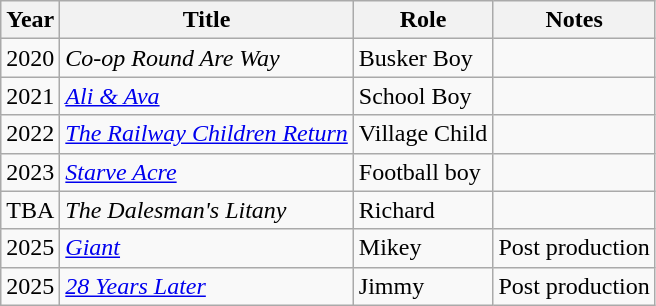<table class="wikitable">
<tr>
<th>Year</th>
<th>Title</th>
<th>Role</th>
<th>Notes</th>
</tr>
<tr>
<td>2020</td>
<td><em>Co-op Round Are Way</em></td>
<td>Busker Boy</td>
<td></td>
</tr>
<tr>
<td>2021</td>
<td><em><a href='#'>Ali & Ava</a></em></td>
<td>School Boy</td>
<td></td>
</tr>
<tr>
<td>2022</td>
<td><em><a href='#'>The Railway Children Return</a></em></td>
<td>Village Child</td>
<td></td>
</tr>
<tr>
<td>2023</td>
<td><em><a href='#'>Starve Acre</a></em></td>
<td>Football boy</td>
<td></td>
</tr>
<tr>
<td>TBA</td>
<td><em>The Dalesman's Litany</em></td>
<td>Richard</td>
<td></td>
</tr>
<tr>
<td>2025</td>
<td><a href='#'><em>Giant</em></a></td>
<td>Mikey</td>
<td>Post production</td>
</tr>
<tr>
<td>2025</td>
<td><em><a href='#'>28 Years Later</a></em></td>
<td>Jimmy</td>
<td>Post production</td>
</tr>
</table>
